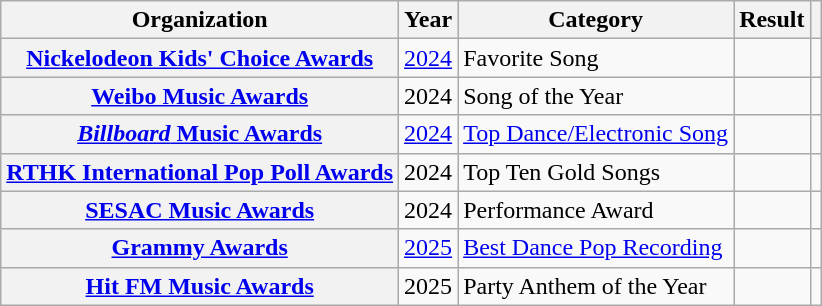<table class="wikitable sortable plainrowheaders" style="border:none; margin:0;">
<tr>
<th scope="col">Organization</th>
<th scope="col">Year</th>
<th scope="col">Category</th>
<th scope="col">Result</th>
<th scope="col" class="unsortable"></th>
</tr>
<tr>
<th scope="row"><a href='#'>Nickelodeon Kids' Choice Awards</a></th>
<td><a href='#'>2024</a></td>
<td>Favorite Song</td>
<td></td>
<td style="text-align:center"></td>
</tr>
<tr>
<th scope="row"><a href='#'>Weibo Music Awards</a></th>
<td>2024</td>
<td>Song of the Year</td>
<td></td>
<td style="text-align:center"></td>
</tr>
<tr>
<th scope="row"><a href='#'><em>Billboard</em> Music Awards</a></th>
<td><a href='#'>2024</a></td>
<td><a href='#'>Top Dance/Electronic Song</a></td>
<td></td>
<td style="text-align:center"></td>
</tr>
<tr>
<th scope="row"><a href='#'>RTHK International Pop Poll Awards</a></th>
<td>2024</td>
<td>Top Ten Gold Songs</td>
<td></td>
<td style="text-align:center;"></td>
</tr>
<tr>
<th scope="row"><a href='#'>SESAC Music Awards</a></th>
<td>2024</td>
<td>Performance Award</td>
<td></td>
<td style="text-align:center;"></td>
</tr>
<tr>
<th scope="row"><a href='#'>Grammy Awards</a></th>
<td><a href='#'>2025</a></td>
<td><a href='#'>Best Dance Pop Recording</a></td>
<td></td>
<td style="text-align:center"></td>
</tr>
<tr>
<th scope="row"><a href='#'>Hit FM Music Awards</a></th>
<td>2025</td>
<td>Party Anthem of the Year</td>
<td></td>
<td style="text-align:center;"></td>
</tr>
<tr>
</tr>
</table>
